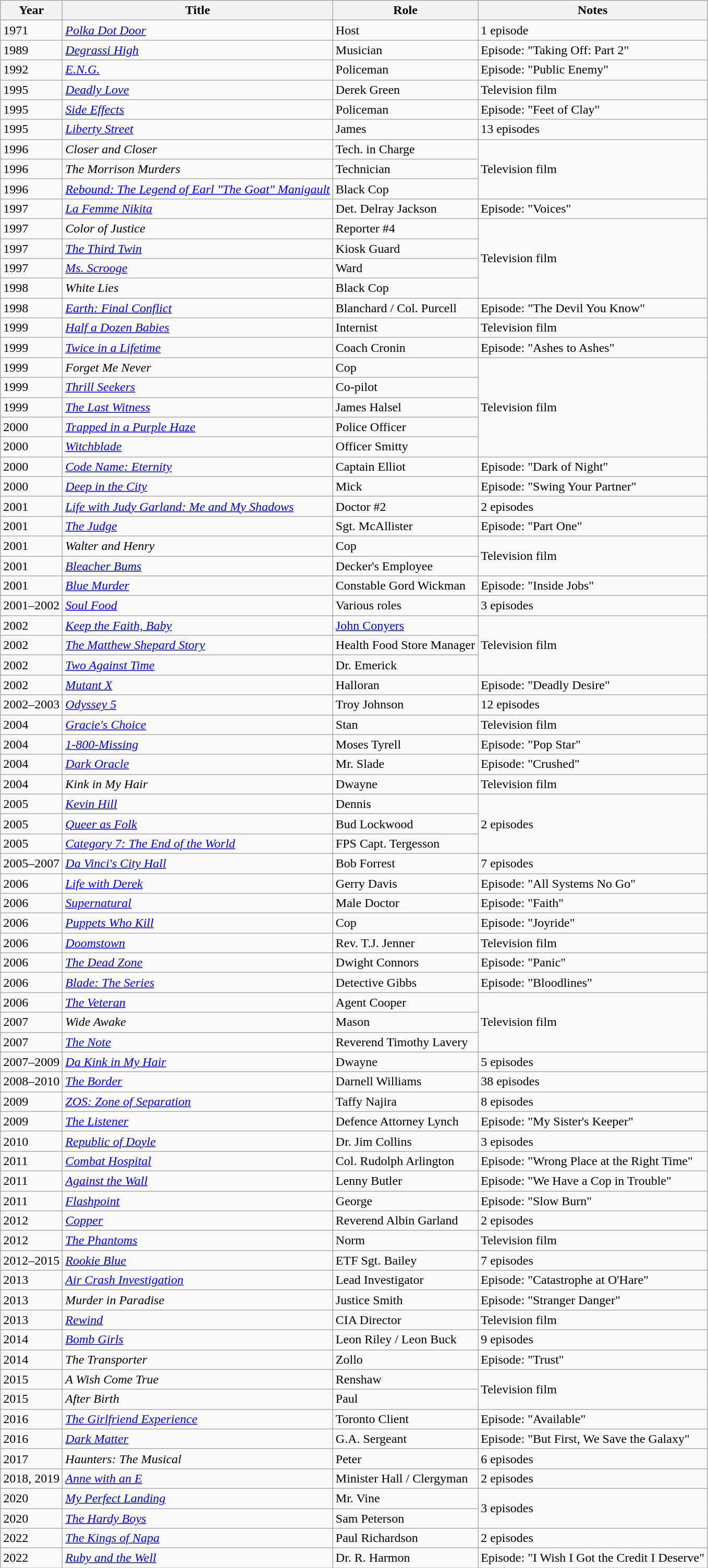<table class="wikitable sortable">
<tr>
<th>Year</th>
<th>Title</th>
<th>Role</th>
<th class="unsortable">Notes</th>
</tr>
<tr>
<td>1971</td>
<td><em><a href='#'>Polka Dot Door</a></em></td>
<td>Host</td>
<td>1 episode</td>
</tr>
<tr>
<td>1989</td>
<td><em><a href='#'>Degrassi High</a></em></td>
<td>Musician</td>
<td>Episode: "Taking Off: Part 2"</td>
</tr>
<tr>
<td>1992</td>
<td><em><a href='#'>E.N.G.</a></em></td>
<td>Policeman</td>
<td>Episode: "Public Enemy"</td>
</tr>
<tr>
<td>1995</td>
<td><em><a href='#'>Deadly Love</a></em></td>
<td>Derek Green</td>
<td>Television film</td>
</tr>
<tr>
<td>1995</td>
<td><a href='#'><em>Side Effects</em></a></td>
<td>Policeman</td>
<td>Episode: "Feet of Clay"</td>
</tr>
<tr>
<td>1995</td>
<td><a href='#'><em>Liberty Street</em></a></td>
<td>James</td>
<td>13 episodes</td>
</tr>
<tr>
<td>1996</td>
<td><em>Closer and Closer</em></td>
<td>Tech. in Charge</td>
<td rowspan="3">Television film</td>
</tr>
<tr>
<td>1996</td>
<td data-sort-value="Morrison Murders, The"><em>The Morrison Murders</em></td>
<td>Technician</td>
</tr>
<tr>
<td>1996</td>
<td><em><a href='#'>Rebound: The Legend of Earl "The Goat" Manigault</a></em></td>
<td>Black Cop</td>
</tr>
<tr>
<td>1997</td>
<td><a href='#'><em>La Femme Nikita</em></a></td>
<td>Det. Delray Jackson</td>
<td>Episode: "Voices"</td>
</tr>
<tr>
<td>1997</td>
<td><em>Color of Justice</em></td>
<td>Reporter #4</td>
<td rowspan="4">Television film</td>
</tr>
<tr>
<td>1997</td>
<td data-sort-value="Third Twin, The"><em><a href='#'>The Third Twin</a></em></td>
<td>Kiosk Guard</td>
</tr>
<tr>
<td>1997</td>
<td><em><a href='#'>Ms. Scrooge</a></em></td>
<td>Ward</td>
</tr>
<tr>
<td>1998</td>
<td><em>White Lies</em></td>
<td>Black Cop</td>
</tr>
<tr>
<td>1998</td>
<td><em><a href='#'>Earth: Final Conflict</a></em></td>
<td>Blanchard / Col. Purcell</td>
<td>Episode: "The Devil You Know"</td>
</tr>
<tr>
<td>1999</td>
<td><em><a href='#'>Half a Dozen Babies</a></em></td>
<td>Internist</td>
<td>Television film</td>
</tr>
<tr>
<td>1999</td>
<td><a href='#'><em>Twice in a Lifetime</em></a></td>
<td>Coach Cronin</td>
<td>Episode: "Ashes to Ashes"</td>
</tr>
<tr>
<td>1999</td>
<td><em>Forget Me Never</em></td>
<td>Cop</td>
<td rowspan="5">Television film</td>
</tr>
<tr>
<td>1999</td>
<td><a href='#'><em>Thrill Seekers</em></a></td>
<td>Co-pilot</td>
</tr>
<tr>
<td>1999</td>
<td data-sort-value="Last Witness, The"><a href='#'><em>The Last Witness</em></a></td>
<td>James Halsel</td>
</tr>
<tr>
<td>2000</td>
<td><em><a href='#'>Trapped in a Purple Haze</a></em></td>
<td>Police Officer</td>
</tr>
<tr>
<td>2000</td>
<td><a href='#'><em>Witchblade</em></a></td>
<td>Officer Smitty</td>
</tr>
<tr>
<td>2000</td>
<td><em><a href='#'>Code Name: Eternity</a></em></td>
<td>Captain Elliot</td>
<td>Episode: "Dark of Night"</td>
</tr>
<tr>
<td>2000</td>
<td><em><a href='#'>Deep in the City</a></em></td>
<td>Mick</td>
<td>Episode: "Swing Your Partner"</td>
</tr>
<tr>
<td>2001</td>
<td><em><a href='#'>Life with Judy Garland: Me and My Shadows</a></em></td>
<td>Doctor #2</td>
<td>2 episodes</td>
</tr>
<tr>
<td>2001</td>
<td data-sort-value="Judge, The"><a href='#'><em>The Judge</em></a></td>
<td>Sgt. McAllister</td>
<td>Episode: "Part One"</td>
</tr>
<tr>
<td>2001</td>
<td><em>Walter and Henry</em></td>
<td>Cop</td>
<td rowspan="2">Television film</td>
</tr>
<tr>
<td>2001</td>
<td><em><a href='#'>Bleacher Bums</a></em></td>
<td>Decker's Employee</td>
</tr>
<tr>
<td>2001</td>
<td><a href='#'><em>Blue Murder</em></a></td>
<td>Constable Gord Wickman</td>
<td>Episode: "Inside Jobs"</td>
</tr>
<tr>
<td>2001–2002</td>
<td><a href='#'><em>Soul Food</em></a></td>
<td>Various roles</td>
<td>3 episodes</td>
</tr>
<tr>
<td>2002</td>
<td><em><a href='#'>Keep the Faith, Baby</a></em></td>
<td><a href='#'>John Conyers</a></td>
<td rowspan="3">Television film</td>
</tr>
<tr>
<td>2002</td>
<td data-sort-value="Matthew Shepard Story, The"><em><a href='#'>The Matthew Shepard Story</a></em></td>
<td>Health Food Store Manager</td>
</tr>
<tr>
<td>2002</td>
<td><em><a href='#'>Two Against Time</a></em></td>
<td>Dr. Emerick</td>
</tr>
<tr>
<td>2002</td>
<td><a href='#'><em>Mutant X</em></a></td>
<td>Halloran</td>
<td>Episode: "Deadly Desire"</td>
</tr>
<tr>
<td>2002–2003</td>
<td><em><a href='#'>Odyssey 5</a></em></td>
<td>Troy Johnson</td>
<td>12 episodes</td>
</tr>
<tr>
<td>2004</td>
<td><em><a href='#'>Gracie's Choice</a></em></td>
<td>Stan</td>
<td>Television film</td>
</tr>
<tr>
<td>2004</td>
<td><em><a href='#'>1-800-Missing</a></em></td>
<td>Moses Tyrell</td>
<td>Episode: "Pop Star"</td>
</tr>
<tr>
<td>2004</td>
<td><em><a href='#'>Dark Oracle</a></em></td>
<td>Mr. Slade</td>
<td>Episode: "Crushed"</td>
</tr>
<tr>
<td>2004</td>
<td><em>Kink in My Hair</em></td>
<td>Dwayne</td>
<td>Television film</td>
</tr>
<tr>
<td>2005</td>
<td><em><a href='#'>Kevin Hill</a></em></td>
<td>Dennis</td>
<td rowspan="3">2 episodes</td>
</tr>
<tr>
<td>2005</td>
<td><a href='#'><em>Queer as Folk</em></a></td>
<td>Bud Lockwood</td>
</tr>
<tr>
<td>2005</td>
<td><em><a href='#'>Category 7: The End of the World</a></em></td>
<td>FPS Capt. Tergesson</td>
</tr>
<tr>
<td>2005–2007</td>
<td><em><a href='#'>Da Vinci's City Hall</a></em></td>
<td>Bob Forrest</td>
<td>7 episodes</td>
</tr>
<tr>
<td>2006</td>
<td><em><a href='#'>Life with Derek</a></em></td>
<td>Gerry Davis</td>
<td>Episode: "All Systems No Go"</td>
</tr>
<tr>
<td>2006</td>
<td><a href='#'><em>Supernatural</em></a></td>
<td>Male Doctor</td>
<td>Episode: "Faith"</td>
</tr>
<tr>
<td>2006</td>
<td><em><a href='#'>Puppets Who Kill</a></em></td>
<td>Cop</td>
<td>Episode: "Joyride"</td>
</tr>
<tr>
<td>2006</td>
<td><em><a href='#'>Doomstown</a></em></td>
<td>Rev. T.J. Jenner</td>
<td>Television film</td>
</tr>
<tr>
<td>2006</td>
<td data-sort-value="Dead Zone, The"><a href='#'><em>The Dead Zone</em></a></td>
<td>Dwight Connors</td>
<td>Episode: "Panic"</td>
</tr>
<tr>
<td>2006</td>
<td><em><a href='#'>Blade: The Series</a></em></td>
<td>Detective Gibbs</td>
<td>Episode: "Bloodlines"</td>
</tr>
<tr>
<td>2006</td>
<td data-sort-value="Veteran, The"><a href='#'><em>The Veteran</em></a></td>
<td>Agent Cooper</td>
<td rowspan="3">Television film</td>
</tr>
<tr>
<td>2007</td>
<td><em>Wide Awake</em></td>
<td>Mason</td>
</tr>
<tr>
<td>2007</td>
<td data-sort-value="Note, The"><a href='#'><em>The Note</em></a></td>
<td>Reverend Timothy Lavery</td>
</tr>
<tr>
<td>2007–2009</td>
<td><a href='#'><em>Da Kink in My Hair</em></a></td>
<td>Dwayne</td>
<td>5 episodes</td>
</tr>
<tr>
<td>2008–2010</td>
<td data-sort-value="Border, The"><a href='#'><em>The Border</em></a></td>
<td>Darnell Williams</td>
<td>38 episodes</td>
</tr>
<tr>
<td>2009</td>
<td><em><a href='#'>ZOS: Zone of Separation</a></em></td>
<td>Taffy Najira</td>
<td>8 episodes</td>
</tr>
<tr>
<td>2009</td>
<td data-sort-value="Listener, The"><a href='#'><em>The Listener</em></a></td>
<td>Defence Attorney Lynch</td>
<td>Episode: "My Sister's Keeper"</td>
</tr>
<tr>
<td>2010</td>
<td><em><a href='#'>Republic of Doyle</a></em></td>
<td>Dr. Jim Collins</td>
<td>3 episodes</td>
</tr>
<tr>
<td>2011</td>
<td><em><a href='#'>Combat Hospital</a></em></td>
<td>Col. Rudolph Arlington</td>
<td>Episode: "Wrong Place at the Right Time"</td>
</tr>
<tr>
<td>2011</td>
<td><a href='#'><em>Against the Wall</em></a></td>
<td>Lenny Butler</td>
<td>Episode: "We Have a Cop in Trouble"</td>
</tr>
<tr>
<td>2011</td>
<td><a href='#'><em>Flashpoint</em></a></td>
<td>George</td>
<td>Episode: "Slow Burn"</td>
</tr>
<tr>
<td>2012</td>
<td><a href='#'><em>Copper</em></a></td>
<td>Reverend Albin Garland</td>
<td>2 episodes</td>
</tr>
<tr>
<td>2012</td>
<td data-sort-value="Phantoms, The"><em><a href='#'>The Phantoms</a></em></td>
<td>Norm</td>
<td>Television film</td>
</tr>
<tr>
<td>2012–2015</td>
<td><em><a href='#'>Rookie Blue</a></em></td>
<td>ETF Sgt. Bailey</td>
<td>7 episodes</td>
</tr>
<tr>
<td>2013</td>
<td><em><a href='#'>Air Crash Investigation</a></em></td>
<td>Lead Investigator</td>
<td>Episode: "Catastrophe at O'Hare"</td>
</tr>
<tr>
<td>2013</td>
<td><em>Murder in Paradise</em></td>
<td>Justice Smith</td>
<td>Episode: "Stranger Danger"</td>
</tr>
<tr>
<td>2013</td>
<td><a href='#'><em>Rewind</em></a></td>
<td>CIA Director</td>
<td>Television film</td>
</tr>
<tr>
<td>2014</td>
<td><em><a href='#'>Bomb Girls</a></em></td>
<td>Leon Riley / Leon Buck</td>
<td>9 episodes</td>
</tr>
<tr>
<td>2014</td>
<td data-sort-value="Transporter, The"><em>The Transporter</em></td>
<td>Zollo</td>
<td>Episode: "Trust"</td>
</tr>
<tr>
<td>2015</td>
<td data-sort-value="Wish Come True, A"><em>A Wish Come True</em></td>
<td>Renshaw</td>
<td rowspan="2">Television film</td>
</tr>
<tr>
<td>2015</td>
<td><em>After Birth</em></td>
<td>Paul</td>
</tr>
<tr>
<td>2016</td>
<td data-sort-value="Girlfriend Experience, The"><a href='#'><em>The Girlfriend Experience</em></a></td>
<td>Toronto Client</td>
<td>Episode: "Available"</td>
</tr>
<tr>
<td>2016</td>
<td><a href='#'><em>Dark Matter</em></a></td>
<td>G.A. Sergeant</td>
<td>Episode: "But First, We Save the Galaxy"</td>
</tr>
<tr>
<td>2017</td>
<td><em>Haunters: The Musical</em></td>
<td>Peter</td>
<td>6 episodes</td>
</tr>
<tr>
<td>2018, 2019</td>
<td><em><a href='#'>Anne with an E</a></em></td>
<td>Minister Hall / Clergyman</td>
<td>2 episodes</td>
</tr>
<tr>
<td>2020</td>
<td><em><a href='#'>My Perfect Landing</a></em></td>
<td>Mr. Vine</td>
<td rowspan="2">3 episodes</td>
</tr>
<tr>
<td>2020</td>
<td data-sort-value="Hardy Boys, The"><a href='#'><em>The Hardy Boys</em></a></td>
<td>Sam Peterson</td>
</tr>
<tr>
<td>2022</td>
<td data-sort-value="Kings of Napa, The"><em><a href='#'>The Kings of Napa</a></em></td>
<td>Paul Richardson</td>
<td>2 episodes</td>
</tr>
<tr>
<td>2022</td>
<td><em><a href='#'>Ruby and the Well</a></em></td>
<td>Dr. R. Harmon</td>
<td>Episode: "I Wish I Got the Credit I Deserve"</td>
</tr>
</table>
